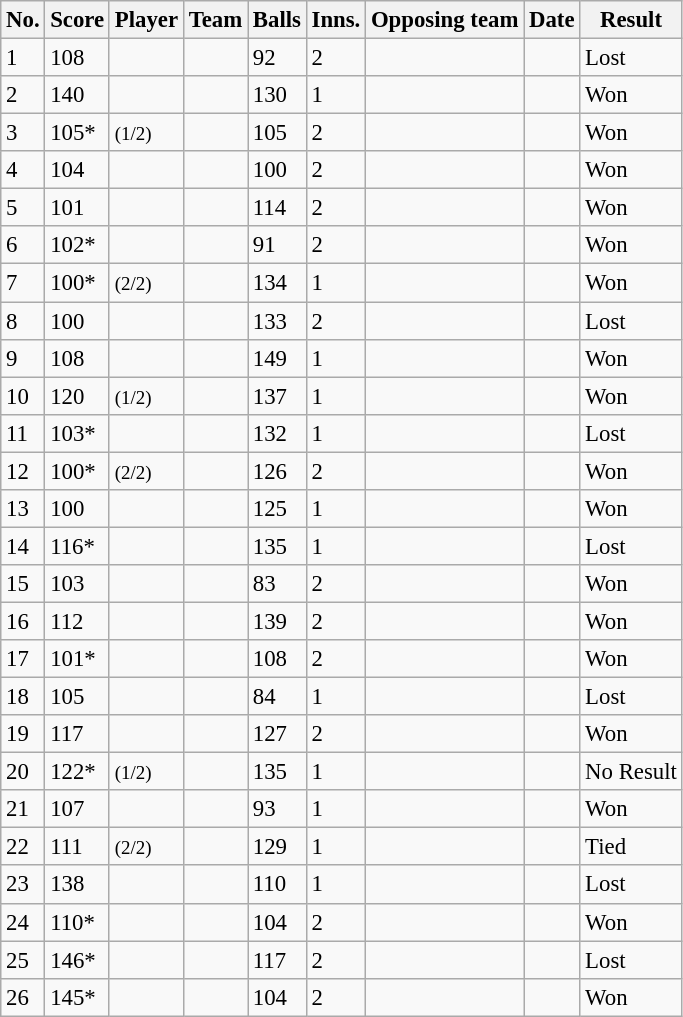<table class="wikitable sortable" style="font-size:95%">
<tr>
<th>No.</th>
<th>Score</th>
<th>Player</th>
<th>Team</th>
<th>Balls</th>
<th>Inns.</th>
<th>Opposing team</th>
<th>Date</th>
<th>Result</th>
</tr>
<tr>
<td>1</td>
<td>108</td>
<td></td>
<td></td>
<td>92</td>
<td>2</td>
<td></td>
<td></td>
<td>Lost</td>
</tr>
<tr>
<td>2</td>
<td>140</td>
<td></td>
<td></td>
<td>130</td>
<td>1</td>
<td></td>
<td></td>
<td>Won</td>
</tr>
<tr>
<td>3</td>
<td>105*</td>
<td> <small>(1/2)</small></td>
<td></td>
<td>105</td>
<td>2</td>
<td></td>
<td></td>
<td>Won</td>
</tr>
<tr>
<td>4</td>
<td>104</td>
<td></td>
<td></td>
<td>100</td>
<td>2</td>
<td></td>
<td></td>
<td>Won</td>
</tr>
<tr>
<td>5</td>
<td>101</td>
<td></td>
<td></td>
<td>114</td>
<td>2</td>
<td></td>
<td></td>
<td>Won</td>
</tr>
<tr>
<td>6</td>
<td>102*</td>
<td></td>
<td></td>
<td>91</td>
<td>2</td>
<td></td>
<td></td>
<td>Won</td>
</tr>
<tr>
<td>7</td>
<td>100*</td>
<td> <small>(2/2)</small></td>
<td></td>
<td>134</td>
<td>1</td>
<td></td>
<td></td>
<td>Won</td>
</tr>
<tr>
<td>8</td>
<td>100</td>
<td></td>
<td></td>
<td>133</td>
<td>2</td>
<td></td>
<td></td>
<td>Lost</td>
</tr>
<tr>
<td>9</td>
<td>108</td>
<td></td>
<td></td>
<td>149</td>
<td>1</td>
<td></td>
<td></td>
<td>Won</td>
</tr>
<tr>
<td>10</td>
<td>120</td>
<td> <small>(1/2)</small></td>
<td></td>
<td>137</td>
<td>1</td>
<td></td>
<td></td>
<td>Won</td>
</tr>
<tr>
<td>11</td>
<td>103*</td>
<td></td>
<td></td>
<td>132</td>
<td>1</td>
<td></td>
<td></td>
<td>Lost</td>
</tr>
<tr>
<td>12</td>
<td>100*</td>
<td> <small>(2/2)</small></td>
<td></td>
<td>126</td>
<td>2</td>
<td></td>
<td></td>
<td>Won</td>
</tr>
<tr>
<td>13</td>
<td>100</td>
<td></td>
<td></td>
<td>125</td>
<td>1</td>
<td></td>
<td></td>
<td>Won</td>
</tr>
<tr>
<td>14</td>
<td>116*</td>
<td></td>
<td></td>
<td>135</td>
<td>1</td>
<td></td>
<td></td>
<td>Lost</td>
</tr>
<tr>
<td>15</td>
<td>103</td>
<td></td>
<td></td>
<td>83</td>
<td>2</td>
<td></td>
<td></td>
<td>Won</td>
</tr>
<tr>
<td>16</td>
<td>112</td>
<td></td>
<td></td>
<td>139</td>
<td>2</td>
<td></td>
<td></td>
<td>Won</td>
</tr>
<tr>
<td>17</td>
<td>101*</td>
<td></td>
<td></td>
<td>108</td>
<td>2</td>
<td></td>
<td></td>
<td>Won</td>
</tr>
<tr>
<td>18</td>
<td>105</td>
<td></td>
<td></td>
<td>84</td>
<td>1</td>
<td></td>
<td></td>
<td>Lost</td>
</tr>
<tr>
<td>19</td>
<td>117</td>
<td></td>
<td></td>
<td>127</td>
<td>2</td>
<td></td>
<td></td>
<td>Won</td>
</tr>
<tr>
<td>20</td>
<td>122*</td>
<td> <small>(1/2)</small></td>
<td></td>
<td>135</td>
<td>1</td>
<td></td>
<td></td>
<td>No Result</td>
</tr>
<tr>
<td>21</td>
<td>107</td>
<td></td>
<td></td>
<td>93</td>
<td>1</td>
<td></td>
<td></td>
<td>Won</td>
</tr>
<tr>
<td>22</td>
<td>111</td>
<td> <small>(2/2)</small></td>
<td></td>
<td>129</td>
<td>1</td>
<td></td>
<td></td>
<td>Tied</td>
</tr>
<tr>
<td>23</td>
<td>138</td>
<td></td>
<td></td>
<td>110</td>
<td>1</td>
<td></td>
<td></td>
<td>Lost</td>
</tr>
<tr>
<td>24</td>
<td>110*</td>
<td></td>
<td></td>
<td>104</td>
<td>2</td>
<td></td>
<td></td>
<td>Won</td>
</tr>
<tr>
<td>25</td>
<td>146*</td>
<td></td>
<td></td>
<td>117</td>
<td>2</td>
<td></td>
<td></td>
<td>Lost</td>
</tr>
<tr>
<td>26</td>
<td>145*</td>
<td></td>
<td></td>
<td>104</td>
<td>2</td>
<td></td>
<td></td>
<td>Won</td>
</tr>
</table>
